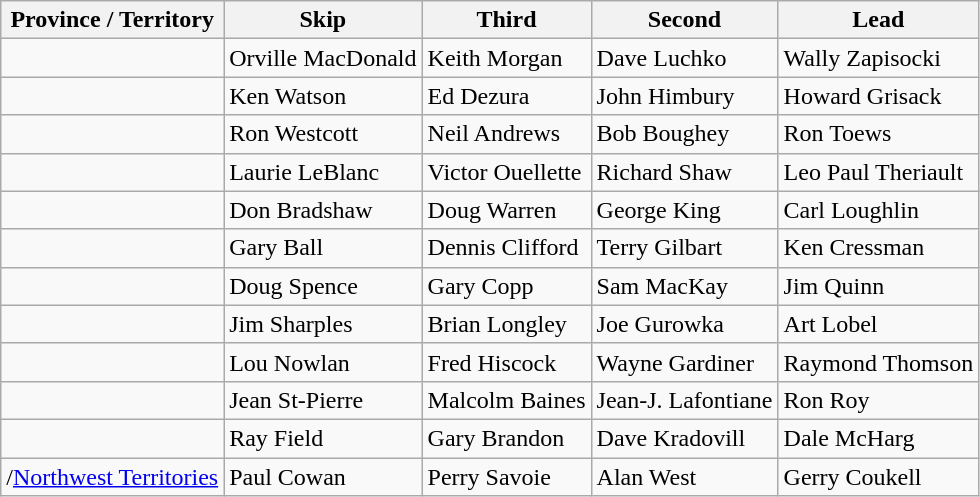<table class="wikitable">
<tr>
<th>Province / Territory</th>
<th>Skip</th>
<th>Third</th>
<th>Second</th>
<th>Lead</th>
</tr>
<tr>
<td></td>
<td>Orville MacDonald</td>
<td>Keith Morgan</td>
<td>Dave Luchko</td>
<td>Wally Zapisocki</td>
</tr>
<tr>
<td></td>
<td>Ken Watson</td>
<td>Ed Dezura</td>
<td>John Himbury</td>
<td>Howard Grisack</td>
</tr>
<tr>
<td></td>
<td>Ron Westcott</td>
<td>Neil Andrews</td>
<td>Bob Boughey</td>
<td>Ron Toews</td>
</tr>
<tr>
<td></td>
<td>Laurie LeBlanc</td>
<td>Victor Ouellette</td>
<td>Richard Shaw</td>
<td>Leo Paul Theriault</td>
</tr>
<tr>
<td></td>
<td>Don Bradshaw</td>
<td>Doug Warren</td>
<td>George King</td>
<td>Carl Loughlin</td>
</tr>
<tr>
<td></td>
<td>Gary Ball</td>
<td>Dennis Clifford</td>
<td>Terry Gilbart</td>
<td>Ken Cressman</td>
</tr>
<tr>
<td></td>
<td>Doug Spence</td>
<td>Gary Copp</td>
<td>Sam MacKay</td>
<td>Jim Quinn</td>
</tr>
<tr>
<td></td>
<td>Jim Sharples</td>
<td>Brian Longley</td>
<td>Joe Gurowka</td>
<td>Art Lobel</td>
</tr>
<tr>
<td></td>
<td>Lou Nowlan</td>
<td>Fred Hiscock</td>
<td>Wayne Gardiner</td>
<td>Raymond Thomson</td>
</tr>
<tr>
<td></td>
<td>Jean St-Pierre</td>
<td>Malcolm Baines</td>
<td>Jean-J. Lafontiane</td>
<td>Ron Roy</td>
</tr>
<tr>
<td></td>
<td>Ray Field</td>
<td>Gary Brandon</td>
<td>Dave Kradovill</td>
<td>Dale McHarg</td>
</tr>
<tr>
<td>/<a href='#'>Northwest Territories</a></td>
<td>Paul Cowan</td>
<td>Perry Savoie</td>
<td>Alan West</td>
<td>Gerry Coukell</td>
</tr>
</table>
